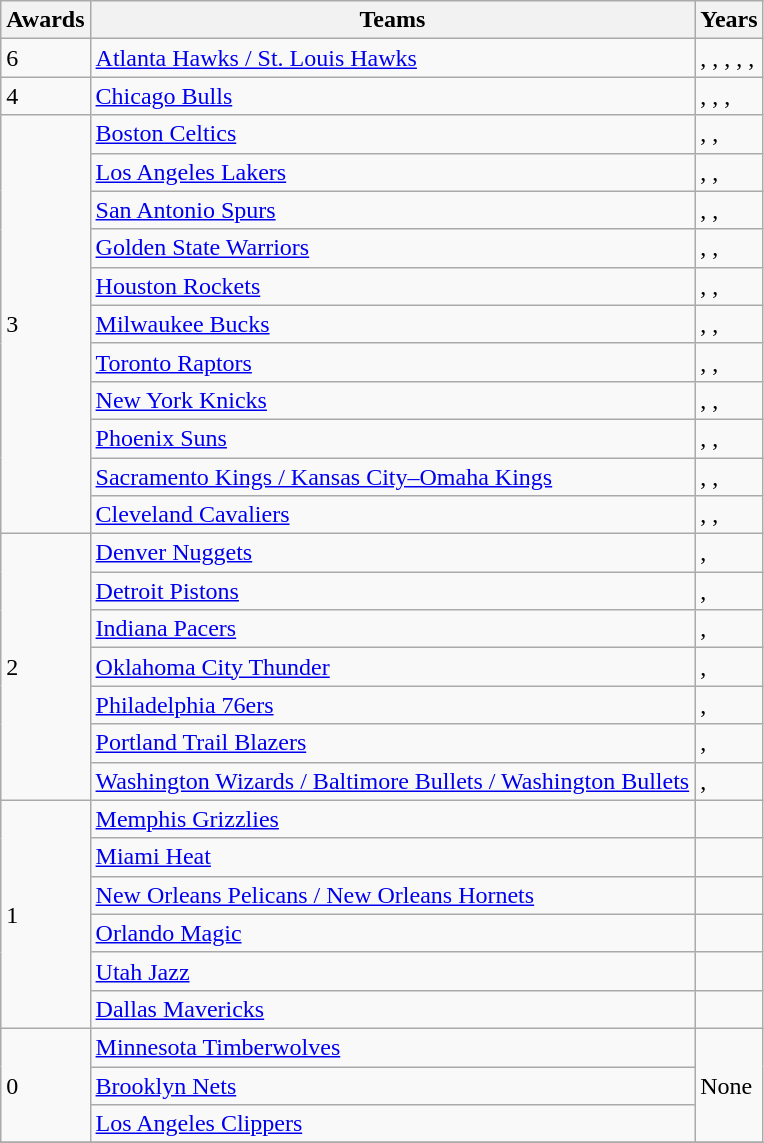<table class="wikitable">
<tr>
<th>Awards</th>
<th>Teams</th>
<th>Years</th>
</tr>
<tr>
<td>6</td>
<td><a href='#'>Atlanta Hawks / St. Louis Hawks</a></td>
<td>, , , , , </td>
</tr>
<tr>
<td>4</td>
<td><a href='#'>Chicago Bulls</a></td>
<td>, , , </td>
</tr>
<tr>
<td rowspan="11">3</td>
<td><a href='#'>Boston Celtics</a></td>
<td>, , </td>
</tr>
<tr>
<td><a href='#'>Los Angeles Lakers</a></td>
<td>, , </td>
</tr>
<tr>
<td><a href='#'>San Antonio Spurs</a></td>
<td>, , </td>
</tr>
<tr>
<td><a href='#'>Golden State Warriors</a></td>
<td>, , </td>
</tr>
<tr>
<td><a href='#'>Houston Rockets</a></td>
<td>, , </td>
</tr>
<tr>
<td><a href='#'>Milwaukee Bucks</a></td>
<td>, , </td>
</tr>
<tr>
<td><a href='#'>Toronto Raptors</a></td>
<td>, , </td>
</tr>
<tr>
<td><a href='#'>New York Knicks</a></td>
<td>, , </td>
</tr>
<tr>
<td><a href='#'>Phoenix Suns</a></td>
<td>, , </td>
</tr>
<tr>
<td><a href='#'>Sacramento Kings / Kansas City–Omaha Kings</a></td>
<td>, ,  </td>
</tr>
<tr>
<td><a href='#'>Cleveland Cavaliers</a></td>
<td>, , </td>
</tr>
<tr>
<td rowspan="7">2</td>
<td><a href='#'>Denver Nuggets</a></td>
<td>, </td>
</tr>
<tr>
<td><a href='#'>Detroit Pistons</a></td>
<td>, </td>
</tr>
<tr>
<td><a href='#'>Indiana Pacers</a></td>
<td>, </td>
</tr>
<tr>
<td><a href='#'>Oklahoma City Thunder</a></td>
<td>, </td>
</tr>
<tr>
<td><a href='#'>Philadelphia 76ers</a></td>
<td>, </td>
</tr>
<tr>
<td><a href='#'>Portland Trail Blazers</a></td>
<td>, </td>
</tr>
<tr>
<td><a href='#'>Washington Wizards / Baltimore Bullets / Washington Bullets</a></td>
<td>, </td>
</tr>
<tr>
<td rowspan=6>1</td>
<td><a href='#'>Memphis Grizzlies</a></td>
<td></td>
</tr>
<tr>
<td><a href='#'>Miami Heat</a></td>
<td></td>
</tr>
<tr>
<td><a href='#'>New Orleans Pelicans / New Orleans Hornets</a></td>
<td></td>
</tr>
<tr>
<td><a href='#'>Orlando Magic</a></td>
<td></td>
</tr>
<tr>
<td><a href='#'>Utah Jazz</a></td>
<td></td>
</tr>
<tr>
<td><a href='#'>Dallas Mavericks</a></td>
<td></td>
</tr>
<tr>
<td rowspan="3">0</td>
<td><a href='#'>Minnesota Timberwolves</a></td>
<td rowspan="3">None</td>
</tr>
<tr>
<td><a href='#'>Brooklyn Nets</a></td>
</tr>
<tr>
<td><a href='#'>Los Angeles Clippers</a></td>
</tr>
<tr>
</tr>
</table>
